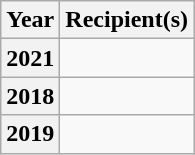<table class="wikitable">
<tr>
<th>Year</th>
<th>Recipient(s)</th>
</tr>
<tr>
<th>2021</th>
<td></td>
</tr>
<tr>
<th>2018</th>
<td></td>
</tr>
<tr>
<th>2019</th>
<td></td>
</tr>
</table>
